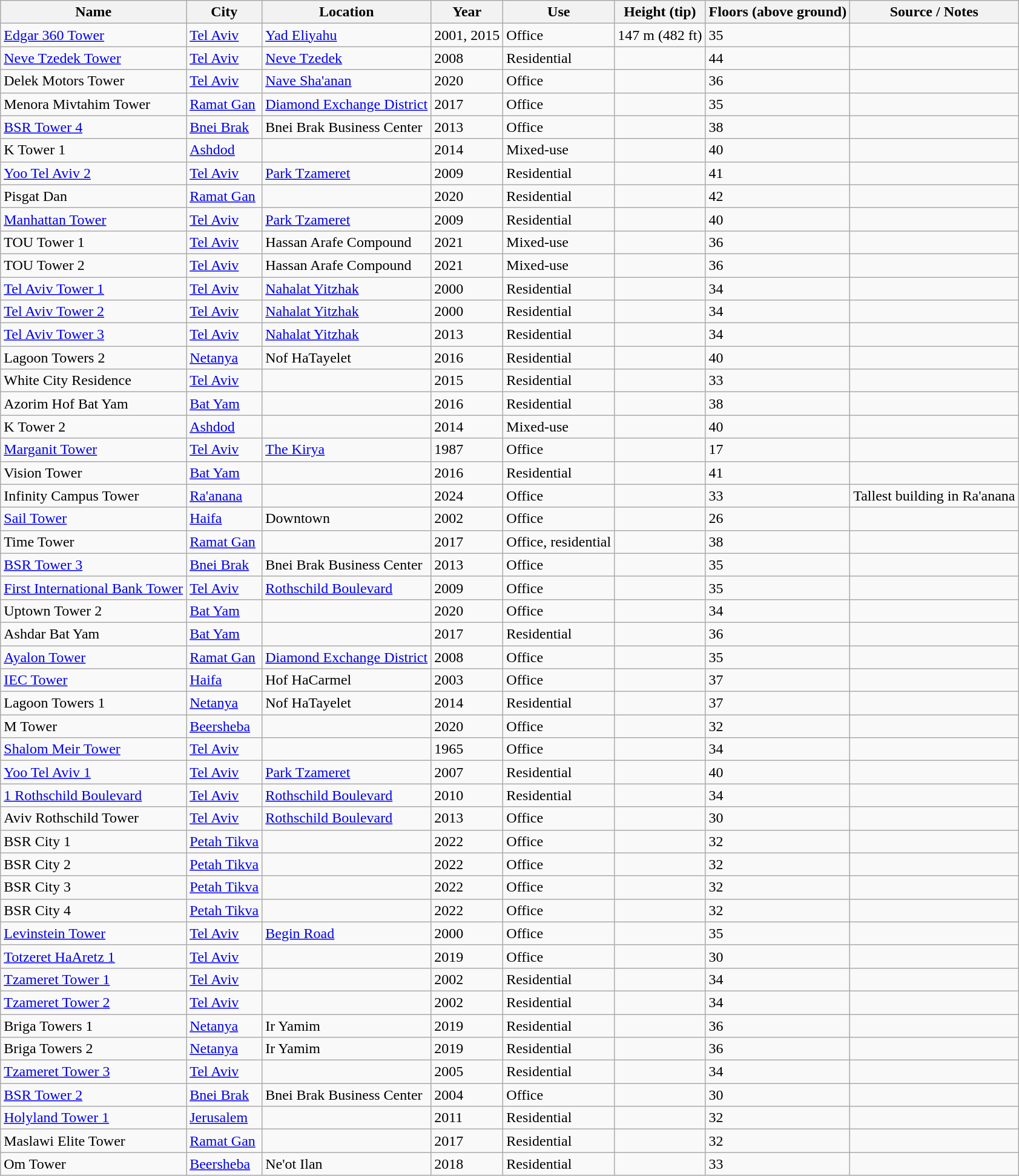<table class="wikitable sortable">
<tr>
<th>Name</th>
<th>City</th>
<th>Location</th>
<th>Year</th>
<th>Use</th>
<th>Height (tip)</th>
<th>Floors (above ground)</th>
<th>Source / Notes</th>
</tr>
<tr>
<td><a href='#'>Edgar 360 Tower</a></td>
<td><a href='#'>Tel Aviv</a></td>
<td><a href='#'>Yad Eliyahu</a></td>
<td>2001, 2015</td>
<td>Office</td>
<td>147 m (482 ft)</td>
<td>35</td>
<td></td>
</tr>
<tr>
<td><a href='#'>Neve Tzedek Tower</a></td>
<td><a href='#'>Tel Aviv</a></td>
<td><a href='#'>Neve Tzedek</a></td>
<td>2008</td>
<td>Residential</td>
<td></td>
<td>44</td>
<td></td>
</tr>
<tr>
<td>Delek Motors Tower</td>
<td><a href='#'>Tel Aviv</a></td>
<td><a href='#'>Nave Sha'anan</a></td>
<td>2020</td>
<td>Office</td>
<td></td>
<td>36</td>
<td></td>
</tr>
<tr>
<td>Menora Mivtahim Tower</td>
<td><a href='#'>Ramat Gan</a></td>
<td><a href='#'>Diamond Exchange District</a></td>
<td>2017</td>
<td>Office</td>
<td></td>
<td>35</td>
<td></td>
</tr>
<tr>
<td><a href='#'>BSR Tower 4</a></td>
<td><a href='#'>Bnei Brak</a></td>
<td>Bnei Brak Business Center</td>
<td>2013</td>
<td>Office</td>
<td></td>
<td>38</td>
<td></td>
</tr>
<tr>
<td>K Tower 1</td>
<td><a href='#'>Ashdod</a></td>
<td></td>
<td>2014</td>
<td>Mixed-use</td>
<td></td>
<td>40</td>
<td></td>
</tr>
<tr>
<td><a href='#'>Yoo Tel Aviv 2</a></td>
<td><a href='#'>Tel Aviv</a></td>
<td><a href='#'>Park Tzameret</a></td>
<td>2009</td>
<td>Residential</td>
<td></td>
<td>41</td>
<td></td>
</tr>
<tr>
<td>Pisgat Dan</td>
<td><a href='#'>Ramat Gan</a></td>
<td></td>
<td>2020</td>
<td>Residential</td>
<td></td>
<td>42</td>
<td></td>
</tr>
<tr>
<td><a href='#'>Manhattan Tower</a></td>
<td><a href='#'>Tel Aviv</a></td>
<td><a href='#'>Park Tzameret</a></td>
<td>2009</td>
<td>Residential</td>
<td></td>
<td>40</td>
<td></td>
</tr>
<tr>
<td>TOU Tower 1</td>
<td><a href='#'>Tel Aviv</a></td>
<td>Hassan Arafe Compound</td>
<td>2021</td>
<td>Mixed-use</td>
<td></td>
<td>36</td>
<td></td>
</tr>
<tr>
<td>TOU Tower 2</td>
<td><a href='#'>Tel Aviv</a></td>
<td>Hassan Arafe Compound</td>
<td>2021</td>
<td>Mixed-use</td>
<td></td>
<td>36</td>
<td></td>
</tr>
<tr>
<td><a href='#'>Tel Aviv Tower 1</a></td>
<td><a href='#'>Tel Aviv</a></td>
<td><a href='#'>Nahalat Yitzhak</a></td>
<td>2000</td>
<td>Residential</td>
<td></td>
<td>34</td>
<td></td>
</tr>
<tr>
<td><a href='#'>Tel Aviv Tower 2</a></td>
<td><a href='#'>Tel Aviv</a></td>
<td><a href='#'>Nahalat Yitzhak</a></td>
<td>2000</td>
<td>Residential</td>
<td></td>
<td>34</td>
<td></td>
</tr>
<tr>
<td><a href='#'>Tel Aviv Tower 3</a></td>
<td><a href='#'>Tel Aviv</a></td>
<td><a href='#'>Nahalat Yitzhak</a></td>
<td>2013</td>
<td>Residential</td>
<td></td>
<td>34</td>
<td></td>
</tr>
<tr>
<td>Lagoon Towers 2</td>
<td><a href='#'>Netanya</a></td>
<td>Nof HaTayelet</td>
<td>2016</td>
<td>Residential</td>
<td></td>
<td>40</td>
<td></td>
</tr>
<tr>
<td>White City Residence</td>
<td><a href='#'>Tel Aviv</a></td>
<td></td>
<td>2015</td>
<td>Residential</td>
<td></td>
<td>33</td>
<td></td>
</tr>
<tr>
<td>Azorim Hof Bat Yam</td>
<td><a href='#'>Bat Yam</a></td>
<td></td>
<td>2016</td>
<td>Residential</td>
<td></td>
<td>38</td>
<td></td>
</tr>
<tr>
<td>K Tower 2</td>
<td><a href='#'>Ashdod</a></td>
<td></td>
<td>2014</td>
<td>Mixed-use</td>
<td></td>
<td>40</td>
<td></td>
</tr>
<tr>
<td><a href='#'>Marganit Tower</a></td>
<td><a href='#'>Tel Aviv</a></td>
<td><a href='#'>The Kirya</a></td>
<td>1987</td>
<td>Office</td>
<td></td>
<td>17</td>
<td></td>
</tr>
<tr>
<td>Vision Tower</td>
<td><a href='#'>Bat Yam</a></td>
<td></td>
<td>2016</td>
<td>Residential</td>
<td></td>
<td>41</td>
<td></td>
</tr>
<tr>
<td>Infinity Campus Tower</td>
<td><a href='#'>Ra'anana</a></td>
<td></td>
<td>2024</td>
<td>Office</td>
<td></td>
<td>33</td>
<td>Tallest building in Ra'anana</td>
</tr>
<tr>
<td><a href='#'>Sail Tower</a></td>
<td><a href='#'>Haifa</a></td>
<td>Downtown</td>
<td>2002</td>
<td>Office</td>
<td></td>
<td>26</td>
<td></td>
</tr>
<tr>
<td>Time Tower</td>
<td><a href='#'>Ramat Gan</a></td>
<td></td>
<td>2017</td>
<td>Office, residential</td>
<td></td>
<td>38</td>
<td></td>
</tr>
<tr>
<td><a href='#'>BSR Tower 3</a></td>
<td><a href='#'>Bnei Brak</a></td>
<td>Bnei Brak Business Center</td>
<td>2013</td>
<td>Office</td>
<td></td>
<td>35</td>
<td></td>
</tr>
<tr>
<td><a href='#'>First International Bank Tower</a></td>
<td><a href='#'>Tel Aviv</a></td>
<td><a href='#'>Rothschild Boulevard</a></td>
<td>2009</td>
<td>Office</td>
<td></td>
<td>35</td>
<td></td>
</tr>
<tr>
<td>Uptown Tower 2</td>
<td><a href='#'>Bat Yam</a></td>
<td></td>
<td>2020</td>
<td>Office</td>
<td></td>
<td>34</td>
<td></td>
</tr>
<tr>
<td>Ashdar Bat Yam</td>
<td><a href='#'>Bat Yam</a></td>
<td></td>
<td>2017</td>
<td>Residential</td>
<td></td>
<td>36</td>
<td></td>
</tr>
<tr>
<td><a href='#'>Ayalon Tower</a></td>
<td><a href='#'>Ramat Gan</a></td>
<td><a href='#'>Diamond Exchange District</a></td>
<td>2008</td>
<td>Office</td>
<td></td>
<td>35</td>
<td></td>
</tr>
<tr>
<td><a href='#'>IEC Tower</a></td>
<td><a href='#'>Haifa</a></td>
<td>Hof HaCarmel</td>
<td>2003</td>
<td>Office</td>
<td></td>
<td>37</td>
<td></td>
</tr>
<tr>
<td>Lagoon Towers 1</td>
<td><a href='#'>Netanya</a></td>
<td>Nof HaTayelet</td>
<td>2014</td>
<td>Residential</td>
<td></td>
<td>37</td>
<td></td>
</tr>
<tr>
<td>M Tower</td>
<td><a href='#'>Beersheba</a></td>
<td></td>
<td>2020</td>
<td>Office</td>
<td></td>
<td>32</td>
<td></td>
</tr>
<tr>
<td><a href='#'>Shalom Meir Tower</a></td>
<td><a href='#'>Tel Aviv</a></td>
<td></td>
<td>1965</td>
<td>Office</td>
<td></td>
<td>34</td>
<td></td>
</tr>
<tr>
<td><a href='#'>Yoo Tel Aviv 1</a></td>
<td><a href='#'>Tel Aviv</a></td>
<td><a href='#'>Park Tzameret</a></td>
<td>2007</td>
<td>Residential</td>
<td></td>
<td>40</td>
<td></td>
</tr>
<tr>
<td><a href='#'>1 Rothschild Boulevard</a></td>
<td><a href='#'>Tel Aviv</a></td>
<td><a href='#'>Rothschild Boulevard</a></td>
<td>2010</td>
<td>Residential</td>
<td></td>
<td>34</td>
<td></td>
</tr>
<tr>
<td>Aviv Rothschild Tower</td>
<td><a href='#'>Tel Aviv</a></td>
<td><a href='#'>Rothschild Boulevard</a></td>
<td>2013</td>
<td>Office</td>
<td></td>
<td>30</td>
<td></td>
</tr>
<tr>
<td>BSR City 1</td>
<td><a href='#'>Petah Tikva</a></td>
<td></td>
<td>2022</td>
<td>Office</td>
<td></td>
<td>32</td>
<td></td>
</tr>
<tr>
<td>BSR City 2</td>
<td><a href='#'>Petah Tikva</a></td>
<td></td>
<td>2022</td>
<td>Office</td>
<td></td>
<td>32</td>
<td></td>
</tr>
<tr>
<td>BSR City 3</td>
<td><a href='#'>Petah Tikva</a></td>
<td></td>
<td>2022</td>
<td>Office</td>
<td></td>
<td>32</td>
<td></td>
</tr>
<tr>
<td>BSR City 4</td>
<td><a href='#'>Petah Tikva</a></td>
<td></td>
<td>2022</td>
<td>Office</td>
<td></td>
<td>32</td>
<td></td>
</tr>
<tr>
<td><a href='#'>Levinstein Tower</a></td>
<td><a href='#'>Tel Aviv</a></td>
<td><a href='#'>Begin Road</a></td>
<td>2000</td>
<td>Office</td>
<td></td>
<td>35</td>
<td></td>
</tr>
<tr>
<td><a href='#'>Totzeret HaAretz 1</a></td>
<td><a href='#'>Tel Aviv</a></td>
<td></td>
<td>2019</td>
<td>Office</td>
<td></td>
<td>30</td>
<td></td>
</tr>
<tr>
<td><a href='#'>Tzameret Tower 1</a></td>
<td><a href='#'>Tel Aviv</a></td>
<td></td>
<td>2002</td>
<td>Residential</td>
<td></td>
<td>34</td>
<td></td>
</tr>
<tr>
<td><a href='#'>Tzameret Tower 2</a></td>
<td><a href='#'>Tel Aviv</a></td>
<td></td>
<td>2002</td>
<td>Residential</td>
<td></td>
<td>34</td>
<td></td>
</tr>
<tr>
<td>Briga Towers 1</td>
<td><a href='#'>Netanya</a></td>
<td>Ir Yamim</td>
<td>2019</td>
<td>Residential</td>
<td></td>
<td>36</td>
<td></td>
</tr>
<tr>
<td>Briga Towers 2</td>
<td><a href='#'>Netanya</a></td>
<td>Ir Yamim</td>
<td>2019</td>
<td>Residential</td>
<td></td>
<td>36</td>
<td></td>
</tr>
<tr>
<td><a href='#'>Tzameret Tower 3</a></td>
<td><a href='#'>Tel Aviv</a></td>
<td></td>
<td>2005</td>
<td>Residential</td>
<td></td>
<td>34</td>
<td></td>
</tr>
<tr>
<td><a href='#'>BSR Tower 2</a></td>
<td><a href='#'>Bnei Brak</a></td>
<td>Bnei Brak Business Center</td>
<td>2004</td>
<td>Office</td>
<td></td>
<td>30</td>
<td></td>
</tr>
<tr>
<td><a href='#'>Holyland Tower 1</a></td>
<td><a href='#'>Jerusalem</a></td>
<td></td>
<td>2011</td>
<td>Residential</td>
<td></td>
<td>32</td>
<td></td>
</tr>
<tr>
<td>Maslawi Elite Tower</td>
<td><a href='#'>Ramat Gan</a></td>
<td></td>
<td>2017</td>
<td>Residential</td>
<td></td>
<td>32</td>
<td></td>
</tr>
<tr>
<td>Om Tower</td>
<td><a href='#'>Beersheba</a></td>
<td>Ne'ot Ilan</td>
<td>2018</td>
<td>Residential</td>
<td></td>
<td>33</td>
<td></td>
</tr>
</table>
